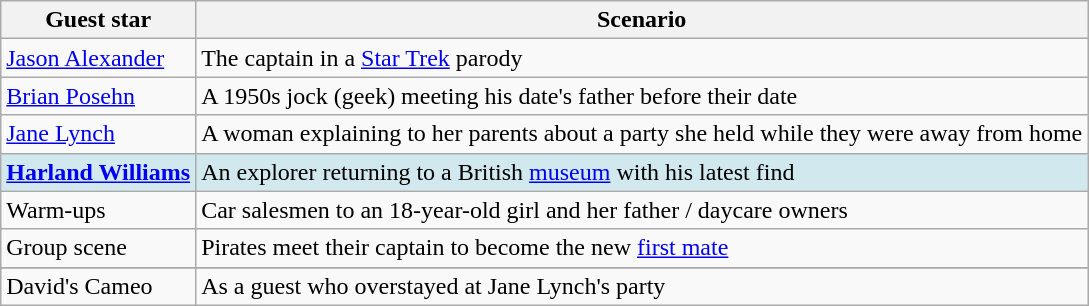<table class="wikitable">
<tr>
<th>Guest star</th>
<th>Scenario</th>
</tr>
<tr>
<td><a href='#'>Jason Alexander</a></td>
<td>The captain in a <a href='#'>Star Trek</a> parody</td>
</tr>
<tr>
<td><a href='#'>Brian Posehn</a></td>
<td>A 1950s jock (geek) meeting his date's father before their date</td>
</tr>
<tr>
<td><a href='#'>Jane Lynch</a></td>
<td>A woman explaining to her parents about a party she held while they were away from home</td>
</tr>
<tr style="background:#D1E8EF;">
<td><strong><a href='#'>Harland Williams</a></strong></td>
<td>An explorer returning to a British <a href='#'>museum</a> with his latest find</td>
</tr>
<tr>
<td>Warm-ups</td>
<td>Car salesmen to an 18-year-old girl and her father / daycare owners</td>
</tr>
<tr>
<td>Group scene</td>
<td>Pirates meet their captain to become the new <a href='#'>first mate</a></td>
</tr>
<tr style="background:#D1E8EF;">
</tr>
<tr>
<td>David's Cameo</td>
<td>As a guest who overstayed at Jane Lynch's party</td>
</tr>
</table>
